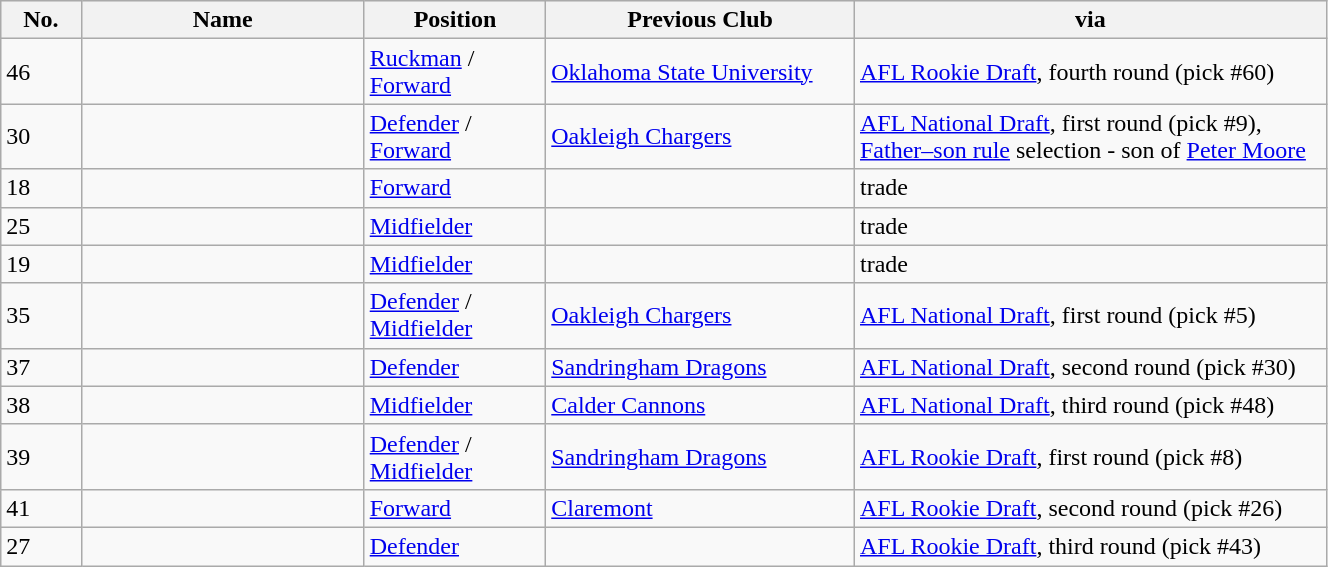<table class="wikitable sortable" style="width:70%;">
<tr style="background:#efefef;">
<th width=1%>No.</th>
<th width=6%>Name</th>
<th width=2%>Position</th>
<th width=5%>Previous Club</th>
<th width=10%>via</th>
</tr>
<tr>
<td align=left>46</td>
<td></td>
<td><a href='#'>Ruckman</a> / <a href='#'>Forward</a></td>
<td><a href='#'>Oklahoma State University</a></td>
<td><a href='#'>AFL Rookie Draft</a>, fourth round (pick #60)</td>
</tr>
<tr>
<td align=left>30</td>
<td></td>
<td><a href='#'>Defender</a> / <a href='#'>Forward</a></td>
<td><a href='#'>Oakleigh Chargers</a></td>
<td><a href='#'>AFL National Draft</a>, first round (pick #9), <a href='#'>Father–son rule</a> selection - son of <a href='#'>Peter Moore</a></td>
</tr>
<tr>
<td align=left>18</td>
<td></td>
<td><a href='#'>Forward</a></td>
<td></td>
<td>trade</td>
</tr>
<tr>
<td align=left>25</td>
<td></td>
<td><a href='#'>Midfielder</a></td>
<td></td>
<td>trade</td>
</tr>
<tr>
<td align=left>19</td>
<td></td>
<td><a href='#'>Midfielder</a></td>
<td></td>
<td>trade</td>
</tr>
<tr>
<td align=left>35</td>
<td></td>
<td><a href='#'>Defender</a> / <a href='#'>Midfielder</a></td>
<td><a href='#'>Oakleigh Chargers</a></td>
<td><a href='#'>AFL National Draft</a>, first round (pick #5)</td>
</tr>
<tr>
<td align=left>37</td>
<td></td>
<td><a href='#'>Defender</a></td>
<td><a href='#'>Sandringham Dragons</a></td>
<td><a href='#'>AFL National Draft</a>, second round (pick #30)</td>
</tr>
<tr>
<td align=left>38</td>
<td></td>
<td><a href='#'>Midfielder</a></td>
<td><a href='#'>Calder Cannons</a></td>
<td><a href='#'>AFL National Draft</a>, third round (pick #48)</td>
</tr>
<tr>
<td align=left>39</td>
<td></td>
<td><a href='#'>Defender</a> / <a href='#'>Midfielder</a></td>
<td><a href='#'>Sandringham Dragons</a></td>
<td><a href='#'>AFL Rookie Draft</a>, first round (pick #8)</td>
</tr>
<tr>
<td align=left>41</td>
<td></td>
<td><a href='#'>Forward</a></td>
<td><a href='#'>Claremont</a></td>
<td><a href='#'>AFL Rookie Draft</a>, second round (pick #26)</td>
</tr>
<tr>
<td align=left>27</td>
<td></td>
<td><a href='#'>Defender</a></td>
<td></td>
<td><a href='#'>AFL Rookie Draft</a>, third round (pick #43)</td>
</tr>
</table>
